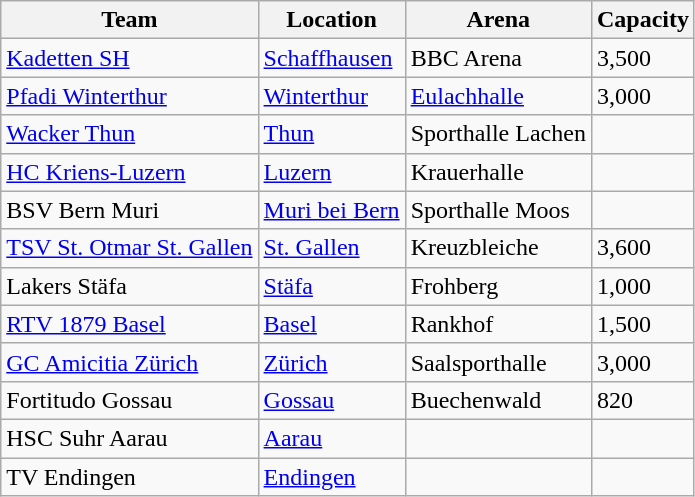<table class="wikitable sortable" style="text-align: left;">
<tr>
<th>Team</th>
<th>Location</th>
<th>Arena</th>
<th>Capacity</th>
</tr>
<tr>
<td><a href='#'>Kadetten SH</a></td>
<td><a href='#'>Schaffhausen</a></td>
<td>BBC Arena</td>
<td>3,500</td>
</tr>
<tr>
<td><a href='#'>Pfadi Winterthur</a></td>
<td><a href='#'>Winterthur</a></td>
<td><a href='#'>Eulachhalle</a></td>
<td>3,000</td>
</tr>
<tr>
<td><a href='#'>Wacker Thun</a></td>
<td><a href='#'>Thun</a></td>
<td>Sporthalle Lachen</td>
<td></td>
</tr>
<tr>
<td><a href='#'>HC Kriens-Luzern</a></td>
<td><a href='#'>Luzern</a></td>
<td>Krauerhalle</td>
<td></td>
</tr>
<tr>
<td>BSV Bern Muri</td>
<td><a href='#'>Muri bei Bern</a></td>
<td>Sporthalle Moos</td>
<td></td>
</tr>
<tr>
<td><a href='#'>TSV St. Otmar St. Gallen</a></td>
<td><a href='#'>St. Gallen</a></td>
<td>Kreuzbleiche</td>
<td>3,600</td>
</tr>
<tr>
<td>Lakers Stäfa</td>
<td><a href='#'>Stäfa</a></td>
<td>Frohberg</td>
<td>1,000</td>
</tr>
<tr>
<td><a href='#'>RTV 1879 Basel</a></td>
<td><a href='#'>Basel</a></td>
<td>Rankhof</td>
<td>1,500</td>
</tr>
<tr>
<td><a href='#'>GC Amicitia Zürich</a></td>
<td><a href='#'>Zürich</a></td>
<td>Saalsporthalle</td>
<td>3,000</td>
</tr>
<tr>
<td>Fortitudo Gossau</td>
<td><a href='#'>Gossau</a></td>
<td>Buechenwald</td>
<td>820</td>
</tr>
<tr>
<td>HSC Suhr Aarau</td>
<td><a href='#'>Aarau</a></td>
<td></td>
<td></td>
</tr>
<tr>
<td>TV Endingen</td>
<td><a href='#'>Endingen</a></td>
<td></td>
<td></td>
</tr>
</table>
